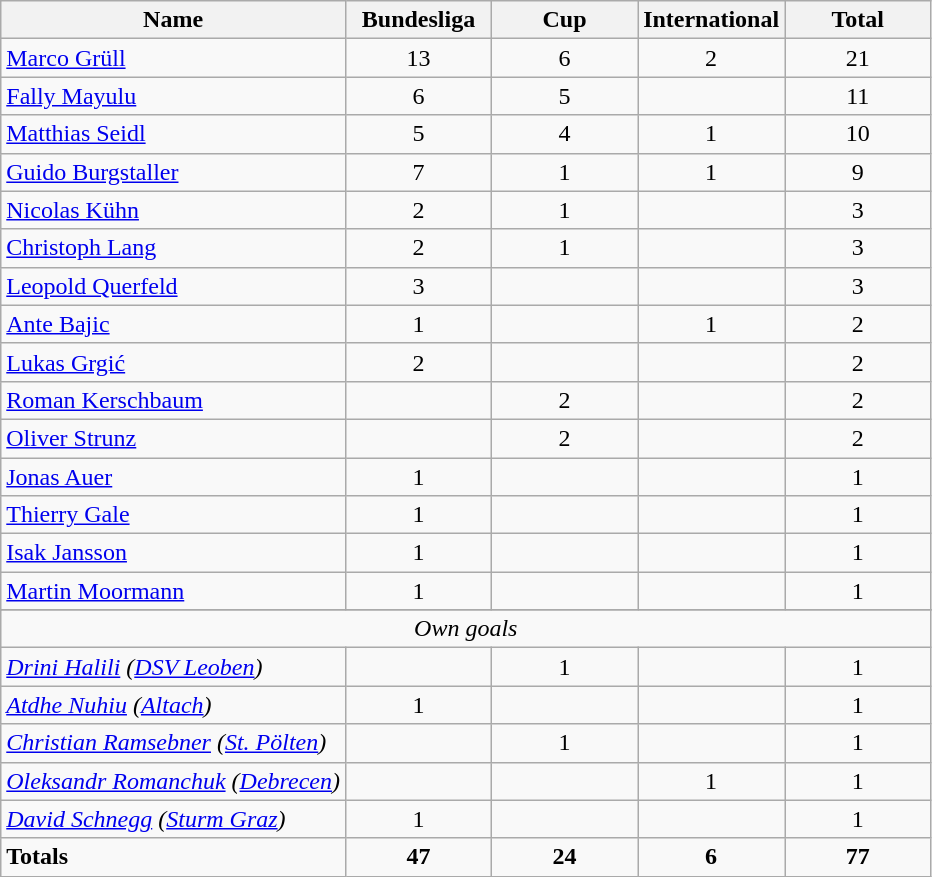<table class="wikitable sortable" style="text-align: center;">
<tr>
<th class="unsortable">Name</th>
<th width=90>Bundesliga</th>
<th width=90>Cup</th>
<th width=90>International</th>
<th width=90>Total</th>
</tr>
<tr>
<td align="left"> <a href='#'>Marco Grüll</a></td>
<td>13</td>
<td>6</td>
<td>2</td>
<td>21</td>
</tr>
<tr>
<td align="left"> <a href='#'>Fally Mayulu</a></td>
<td>6</td>
<td>5</td>
<td></td>
<td>11</td>
</tr>
<tr>
<td align="left"> <a href='#'>Matthias Seidl</a></td>
<td>5</td>
<td>4</td>
<td>1</td>
<td>10</td>
</tr>
<tr>
<td align="left"> <a href='#'>Guido Burgstaller</a></td>
<td>7</td>
<td>1</td>
<td>1</td>
<td>9</td>
</tr>
<tr>
<td align="left"> <a href='#'>Nicolas Kühn</a></td>
<td>2</td>
<td>1</td>
<td></td>
<td>3</td>
</tr>
<tr>
<td align="left"> <a href='#'>Christoph Lang</a></td>
<td>2</td>
<td>1</td>
<td></td>
<td>3</td>
</tr>
<tr>
<td align="left"> <a href='#'>Leopold Querfeld</a></td>
<td>3</td>
<td></td>
<td></td>
<td>3</td>
</tr>
<tr>
<td align="left"> <a href='#'>Ante Bajic</a></td>
<td>1</td>
<td></td>
<td>1</td>
<td>2</td>
</tr>
<tr>
<td align="left"> <a href='#'>Lukas Grgić</a></td>
<td>2</td>
<td></td>
<td></td>
<td>2</td>
</tr>
<tr>
<td align="left"> <a href='#'>Roman Kerschbaum</a></td>
<td></td>
<td>2</td>
<td></td>
<td>2</td>
</tr>
<tr>
<td align="left"> <a href='#'>Oliver Strunz</a></td>
<td></td>
<td>2</td>
<td></td>
<td>2</td>
</tr>
<tr>
<td align="left"> <a href='#'>Jonas Auer</a></td>
<td>1</td>
<td></td>
<td></td>
<td>1</td>
</tr>
<tr>
<td align="left"> <a href='#'>Thierry Gale</a></td>
<td>1</td>
<td></td>
<td></td>
<td>1</td>
</tr>
<tr>
<td align="left"> <a href='#'>Isak Jansson</a></td>
<td>1</td>
<td></td>
<td></td>
<td>1</td>
</tr>
<tr>
<td align="left"> <a href='#'>Martin Moormann</a></td>
<td>1</td>
<td></td>
<td></td>
<td>1</td>
</tr>
<tr>
</tr>
<tr class="sortbottom">
<td colspan="5"><em>Own goals</em></td>
</tr>
<tr>
<td align="left">  <em><a href='#'>Drini Halili</a> (<a href='#'>DSV Leoben</a>)</em></td>
<td></td>
<td>1</td>
<td></td>
<td>1</td>
</tr>
<tr>
<td align="left">  <em><a href='#'>Atdhe Nuhiu</a> (<a href='#'>Altach</a>)</em></td>
<td>1</td>
<td></td>
<td></td>
<td>1</td>
</tr>
<tr>
<td align="left">  <em><a href='#'>Christian Ramsebner</a> (<a href='#'>St. Pölten</a>)</em></td>
<td></td>
<td>1</td>
<td></td>
<td>1</td>
</tr>
<tr>
<td align="left">  <em><a href='#'>Oleksandr Romanchuk</a> (<a href='#'>Debrecen</a>)</em></td>
<td></td>
<td></td>
<td>1</td>
<td>1</td>
</tr>
<tr>
<td align="left">  <em><a href='#'>David Schnegg</a> (<a href='#'>Sturm Graz</a>)</em></td>
<td>1</td>
<td></td>
<td></td>
<td>1</td>
</tr>
<tr class="sortbottom">
<td align="left"><strong>Totals</strong></td>
<td><strong>47</strong></td>
<td><strong>24</strong></td>
<td><strong> 6</strong></td>
<td><strong>77</strong></td>
</tr>
</table>
